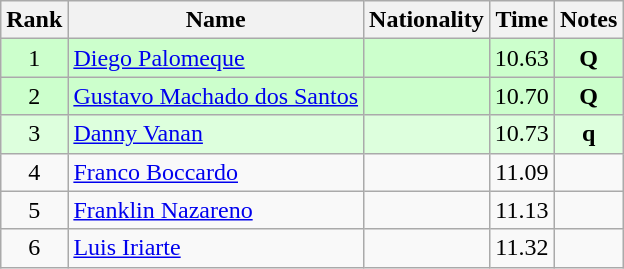<table class="wikitable sortable" style="text-align:center">
<tr>
<th>Rank</th>
<th>Name</th>
<th>Nationality</th>
<th>Time</th>
<th>Notes</th>
</tr>
<tr bgcolor=ccffcc>
<td align=center>1</td>
<td align=left><a href='#'>Diego Palomeque</a></td>
<td align=left></td>
<td>10.63</td>
<td><strong>Q</strong></td>
</tr>
<tr bgcolor=ccffcc>
<td align=center>2</td>
<td align=left><a href='#'>Gustavo Machado dos Santos</a></td>
<td align=left></td>
<td>10.70</td>
<td><strong>Q</strong></td>
</tr>
<tr bgcolor=ddffdd>
<td align=center>3</td>
<td align=left><a href='#'>Danny Vanan</a></td>
<td align=left></td>
<td>10.73</td>
<td><strong>q</strong></td>
</tr>
<tr>
<td align=center>4</td>
<td align=left><a href='#'>Franco Boccardo</a></td>
<td align=left></td>
<td>11.09</td>
<td></td>
</tr>
<tr>
<td align=center>5</td>
<td align=left><a href='#'>Franklin Nazareno</a></td>
<td align=left></td>
<td>11.13</td>
<td></td>
</tr>
<tr>
<td align=center>6</td>
<td align=left><a href='#'>Luis Iriarte</a></td>
<td align=left></td>
<td>11.32</td>
<td></td>
</tr>
</table>
